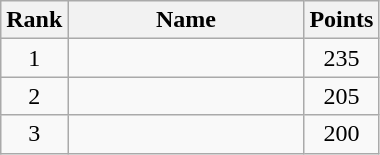<table class="wikitable" border="1">
<tr>
<th width=30>Rank</th>
<th width=150>Name</th>
<th width=25>Points</th>
</tr>
<tr>
<td align=center>1</td>
<td></td>
<td align=center>235</td>
</tr>
<tr>
<td align=center>2</td>
<td></td>
<td align=center>205</td>
</tr>
<tr>
<td align=center>3</td>
<td></td>
<td align=center>200</td>
</tr>
</table>
